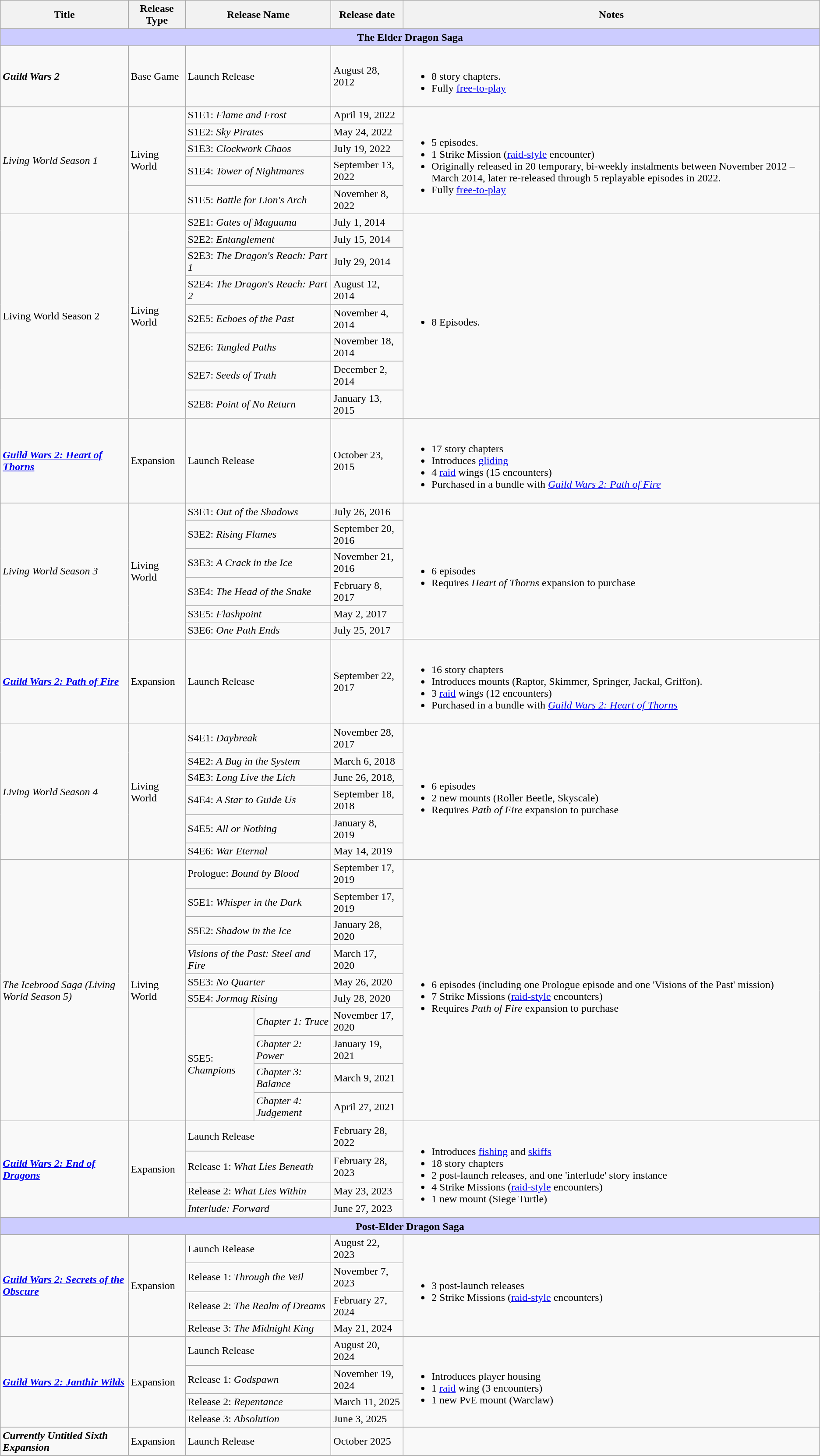<table class="wikitable">
<tr>
<th>Title</th>
<th>Release Type</th>
<th colspan="2">Release Name</th>
<th>Release date</th>
<th>Notes</th>
</tr>
<tr>
<th colspan="6" style="background:#ccccff;">The Elder Dragon Saga</th>
</tr>
<tr>
<td><strong><em>Guild Wars 2</em></strong></td>
<td>Base Game</td>
<td colspan="2">Launch Release</td>
<td>August 28, 2012</td>
<td><br><ul><li>8 story chapters.</li><li>Fully <a href='#'>free-to-play</a></li></ul></td>
</tr>
<tr>
<td rowspan="5"><em>Living World Season 1</em></td>
<td rowspan="5">Living World</td>
<td colspan="2">S1E1: <em>Flame and Frost</em></td>
<td>April 19, 2022</td>
<td rowspan="5"><br><ul><li>5 episodes.</li><li>1 Strike Mission (<a href='#'>raid-style</a> encounter)</li><li>Originally released in 20 temporary, bi-weekly instalments between November 2012 – March 2014, later re-released through 5 replayable episodes in 2022.</li><li>Fully <a href='#'>free-to-play</a></li></ul></td>
</tr>
<tr>
<td colspan="2">S1E2: <em>Sky Pirates</em></td>
<td>May 24, 2022</td>
</tr>
<tr>
<td colspan="2">S1E3: <em>Clockwork Chaos</em></td>
<td>July 19, 2022</td>
</tr>
<tr>
<td colspan="2">S1E4: <em>Tower of Nightmares</em></td>
<td>September 13, 2022</td>
</tr>
<tr>
<td colspan="2">S1E5: <em>Battle for Lion's Arch</em></td>
<td>November 8, 2022</td>
</tr>
<tr>
<td rowspan="8">Living World Season 2</td>
<td rowspan="8">Living World</td>
<td colspan="2">S2E1: <em>Gates of Maguuma</em></td>
<td>July 1, 2014</td>
<td rowspan="8"><br><ul><li>8 Episodes.</li></ul></td>
</tr>
<tr>
<td colspan="2">S2E2: <em>Entanglement</em></td>
<td>July 15, 2014</td>
</tr>
<tr>
<td colspan="2">S2E3: <em>The Dragon's Reach: Part 1</em></td>
<td>July 29, 2014</td>
</tr>
<tr>
<td colspan="2">S2E4: <em>The Dragon's Reach: Part 2</em></td>
<td>August 12, 2014</td>
</tr>
<tr>
<td colspan="2">S2E5: <em>Echoes of the Past</em></td>
<td>November 4, 2014</td>
</tr>
<tr>
<td colspan="2">S2E6: <em>Tangled Paths</em></td>
<td>November 18, 2014</td>
</tr>
<tr>
<td colspan="2">S2E7: <em>Seeds of Truth</em></td>
<td>December 2, 2014</td>
</tr>
<tr>
<td colspan="2">S2E8: <em>Point of No Return</em></td>
<td>January 13, 2015</td>
</tr>
<tr>
<td><strong><em><a href='#'>Guild Wars 2: Heart of Thorns</a></em></strong></td>
<td>Expansion</td>
<td colspan="2">Launch Release</td>
<td>October 23, 2015</td>
<td><br><ul><li>17 story chapters</li><li>Introduces <a href='#'>gliding</a></li><li>4 <a href='#'>raid</a> wings (15 encounters)</li><li>Purchased in a bundle with <em><a href='#'>Guild Wars 2: Path of Fire</a></em></li></ul></td>
</tr>
<tr>
<td rowspan="6"><em>Living World Season 3</em></td>
<td rowspan="6">Living World</td>
<td colspan="2">S3E1: <em>Out of the Shadows</em></td>
<td>July 26, 2016</td>
<td rowspan="6"><br><ul><li>6 episodes</li><li>Requires <em>Heart of Thorns</em> expansion to purchase</li></ul></td>
</tr>
<tr>
<td colspan="2">S3E2: <em>Rising Flames</em></td>
<td>September 20, 2016</td>
</tr>
<tr>
<td colspan="2">S3E3: <em>A Crack in the Ice</em></td>
<td>November 21, 2016</td>
</tr>
<tr>
<td colspan="2">S3E4: <em>The Head of the Snake</em></td>
<td>February 8, 2017</td>
</tr>
<tr>
<td colspan="2">S3E5: <em>Flashpoint</em></td>
<td>May 2, 2017</td>
</tr>
<tr>
<td colspan="2">S3E6: <em>One Path Ends</em></td>
<td>July 25, 2017</td>
</tr>
<tr>
<td><strong><em><a href='#'>Guild Wars 2: Path of Fire</a></em></strong></td>
<td>Expansion</td>
<td colspan="2">Launch Release</td>
<td>September 22, 2017</td>
<td><br><ul><li>16 story chapters</li><li>Introduces mounts (Raptor, Skimmer, Springer, Jackal, Griffon).</li><li>3 <a href='#'>raid</a> wings (12 encounters)</li><li>Purchased in a bundle with <em><a href='#'>Guild Wars 2: Heart of Thorns</a></em></li></ul></td>
</tr>
<tr>
<td rowspan="6"><em>Living World Season 4</em></td>
<td rowspan="6">Living World</td>
<td colspan="2">S4E1: <em>Daybreak</em></td>
<td>November 28, 2017</td>
<td rowspan="6"><br><ul><li>6 episodes</li><li>2 new mounts (Roller Beetle, Skyscale)</li><li>Requires <em>Path of Fire</em> expansion to purchase</li></ul></td>
</tr>
<tr>
<td colspan="2">S4E2: <em>A Bug in the System</em></td>
<td>March 6, 2018</td>
</tr>
<tr>
<td colspan="2">S4E3: <em>Long Live the Lich</em></td>
<td>June 26, 2018,</td>
</tr>
<tr>
<td colspan="2">S4E4: <em>A Star to Guide Us</em></td>
<td>September 18, 2018</td>
</tr>
<tr>
<td colspan="2">S4E5: <em>All or Nothing</em></td>
<td>January 8, 2019</td>
</tr>
<tr>
<td colspan="2">S4E6: <em>War Eternal</em></td>
<td>May 14, 2019</td>
</tr>
<tr>
<td rowspan="10"><em>The Icebrood Saga (Living World Season 5)</em></td>
<td rowspan="10">Living World</td>
<td colspan="2">Prologue: <em>Bound by Blood</em></td>
<td>September 17, 2019</td>
<td rowspan="10"><br><ul><li>6 episodes (including one Prologue episode and one 'Visions of the Past' mission)</li><li>7 Strike Missions (<a href='#'>raid-style</a> encounters)</li><li>Requires <em>Path of Fire</em> expansion to purchase</li></ul></td>
</tr>
<tr>
<td colspan="2">S5E1: <em>Whisper in the Dark</em></td>
<td>September 17, 2019</td>
</tr>
<tr>
<td colspan="2">S5E2: <em>Shadow in the Ice</em></td>
<td>January 28, 2020</td>
</tr>
<tr>
<td colspan="2"><em>Visions of the Past:</em> <em>Steel and Fire</em></td>
<td>March 17, 2020</td>
</tr>
<tr>
<td colspan="2">S5E3: <em>No Quarter</em></td>
<td>May 26, 2020</td>
</tr>
<tr>
<td colspan="2">S5E4: <em>Jormag Rising</em></td>
<td>July 28, 2020</td>
</tr>
<tr>
<td rowspan="4">S5E5: <em>Champions</em></td>
<td><em>Chapter 1: Truce</em></td>
<td>November 17, 2020</td>
</tr>
<tr>
<td><em>Chapter 2: Power</em></td>
<td>January 19, 2021</td>
</tr>
<tr>
<td><em>Chapter 3: Balance</em></td>
<td>March 9, 2021</td>
</tr>
<tr>
<td><em>Chapter 4: Judgement</em></td>
<td>April 27, 2021</td>
</tr>
<tr>
<td rowspan="4"><strong><em><a href='#'>Guild Wars 2: End of Dragons</a></em></strong></td>
<td rowspan="4">Expansion</td>
<td colspan="2">Launch Release</td>
<td>February 28, 2022</td>
<td rowspan="4"><br><ul><li>Introduces <a href='#'>fishing</a> and <a href='#'>skiffs</a></li><li>18 story chapters</li><li>2 post-launch releases, and one 'interlude' story instance</li><li>4 Strike Missions (<a href='#'>raid-style</a> encounters)</li><li>1 new mount (Siege Turtle)</li></ul></td>
</tr>
<tr>
<td colspan="2">Release 1: <em>What Lies Beneath</em></td>
<td>February 28, 2023</td>
</tr>
<tr>
<td colspan="2">Release 2: <em>What Lies Within</em></td>
<td>May 23, 2023</td>
</tr>
<tr>
<td colspan="2"><em>Interlude: Forward</em></td>
<td>June 27, 2023</td>
</tr>
<tr>
<th colspan="6" style="background:#ccccff;">Post-Elder Dragon Saga</th>
</tr>
<tr>
<td rowspan="4"><strong><em><a href='#'>Guild Wars 2: Secrets of the Obscure</a></em></strong></td>
<td rowspan="4">Expansion</td>
<td colspan="2">Launch Release</td>
<td>August 22, 2023</td>
<td rowspan="4"><br><ul><li>3 post-launch releases</li><li>2 Strike Missions (<a href='#'>raid-style</a> encounters)</li></ul></td>
</tr>
<tr>
<td colspan="2">Release 1: <em>Through the Veil</em></td>
<td>November 7, 2023</td>
</tr>
<tr>
<td colspan="2">Release 2: <em>The Realm of Dreams</em></td>
<td>February 27, 2024</td>
</tr>
<tr>
<td colspan="2">Release 3: <em>The Midnight King</em></td>
<td>May 21, 2024</td>
</tr>
<tr>
<td rowspan="4"><strong><em><a href='#'>Guild Wars 2: Janthir Wilds</a></em></strong></td>
<td rowspan="4">Expansion</td>
<td colspan="2">Launch Release</td>
<td>August 20, 2024</td>
<td rowspan="4"><br><ul><li>Introduces player housing</li><li>1 <a href='#'>raid</a> wing (3 encounters)</li><li>1 new PvE mount (Warclaw)</li></ul></td>
</tr>
<tr>
<td colspan="2">Release 1: <em>Godspawn</em></td>
<td>November 19, 2024</td>
</tr>
<tr>
<td colspan="2">Release 2: <em>Repentance</em></td>
<td>March 11, 2025</td>
</tr>
<tr>
<td colspan="2">Release 3: <em>Absolution</em></td>
<td>June 3, 2025</td>
</tr>
<tr>
<td><strong><em>Currently Untitled Sixth Expansion</em></strong></td>
<td>Expansion</td>
<td colspan="2">Launch Release</td>
<td>October 2025</td>
<td></td>
</tr>
</table>
